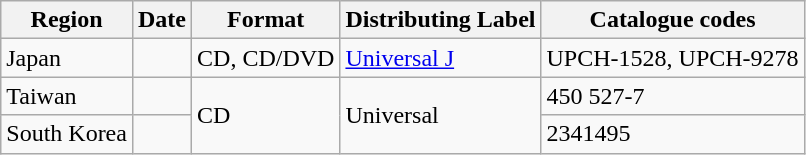<table class="wikitable">
<tr>
<th>Region</th>
<th>Date</th>
<th>Format</th>
<th>Distributing Label</th>
<th>Catalogue codes</th>
</tr>
<tr>
<td rowspan="1">Japan</td>
<td></td>
<td>CD, CD/DVD</td>
<td rowspan="1"><a href='#'>Universal J</a></td>
<td rowspan="1">UPCH-1528, UPCH-9278</td>
</tr>
<tr>
<td rowspan="1">Taiwan</td>
<td></td>
<td rowspan="2">CD</td>
<td rowspan="2">Universal</td>
<td rowspan="1">450 527-7</td>
</tr>
<tr>
<td rowspan="1">South Korea</td>
<td></td>
<td rowspan="1">2341495</td>
</tr>
</table>
